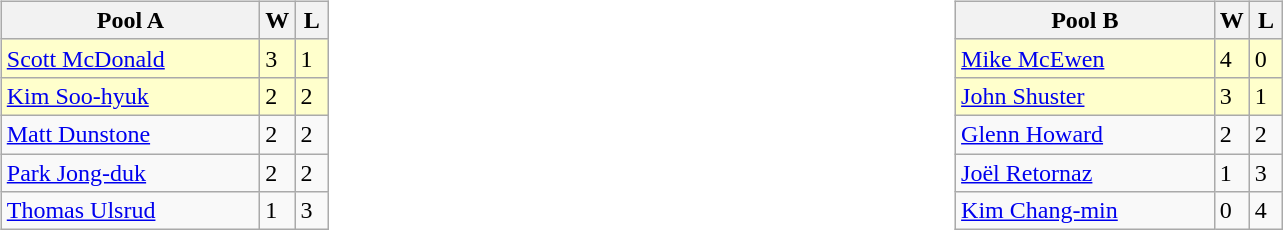<table style="font-size: 100%;">
<tr>
<td width=10% valign="top"><br><table class="wikitable">
<tr>
<th width=165>Pool A</th>
<th width=15>W</th>
<th width=15>L</th>
</tr>
<tr bgcolor=#ffffcc>
<td> <a href='#'>Scott McDonald</a></td>
<td>3</td>
<td>1</td>
</tr>
<tr bgcolor=#ffffcc>
<td> <a href='#'>Kim Soo-hyuk</a></td>
<td>2</td>
<td>2</td>
</tr>
<tr>
<td> <a href='#'>Matt Dunstone</a></td>
<td>2</td>
<td>2</td>
</tr>
<tr>
<td> <a href='#'>Park Jong-duk</a></td>
<td>2</td>
<td>2</td>
</tr>
<tr>
<td> <a href='#'>Thomas Ulsrud</a></td>
<td>1</td>
<td>3</td>
</tr>
</table>
</td>
<td width=10% valign="top"><br><table class="wikitable">
<tr>
<th width=165>Pool B</th>
<th width=15>W</th>
<th width=15>L</th>
</tr>
<tr bgcolor=#ffffcc>
<td> <a href='#'>Mike McEwen</a></td>
<td>4</td>
<td>0</td>
</tr>
<tr bgcolor=#ffffcc>
<td> <a href='#'>John Shuster</a></td>
<td>3</td>
<td>1</td>
</tr>
<tr>
<td> <a href='#'>Glenn Howard</a></td>
<td>2</td>
<td>2</td>
</tr>
<tr>
<td> <a href='#'>Joël Retornaz</a></td>
<td>1</td>
<td>3</td>
</tr>
<tr>
<td> <a href='#'>Kim Chang-min</a></td>
<td>0</td>
<td>4</td>
</tr>
</table>
</td>
</tr>
</table>
